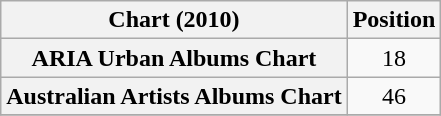<table class="wikitable sortable plainrowheaders" style="text-align:center">
<tr>
<th scope="col">Chart (2010)</th>
<th scope="col">Position</th>
</tr>
<tr>
<th scope="row">ARIA Urban Albums Chart</th>
<td>18</td>
</tr>
<tr>
<th scope="row">Australian Artists Albums Chart</th>
<td>46</td>
</tr>
<tr>
</tr>
</table>
